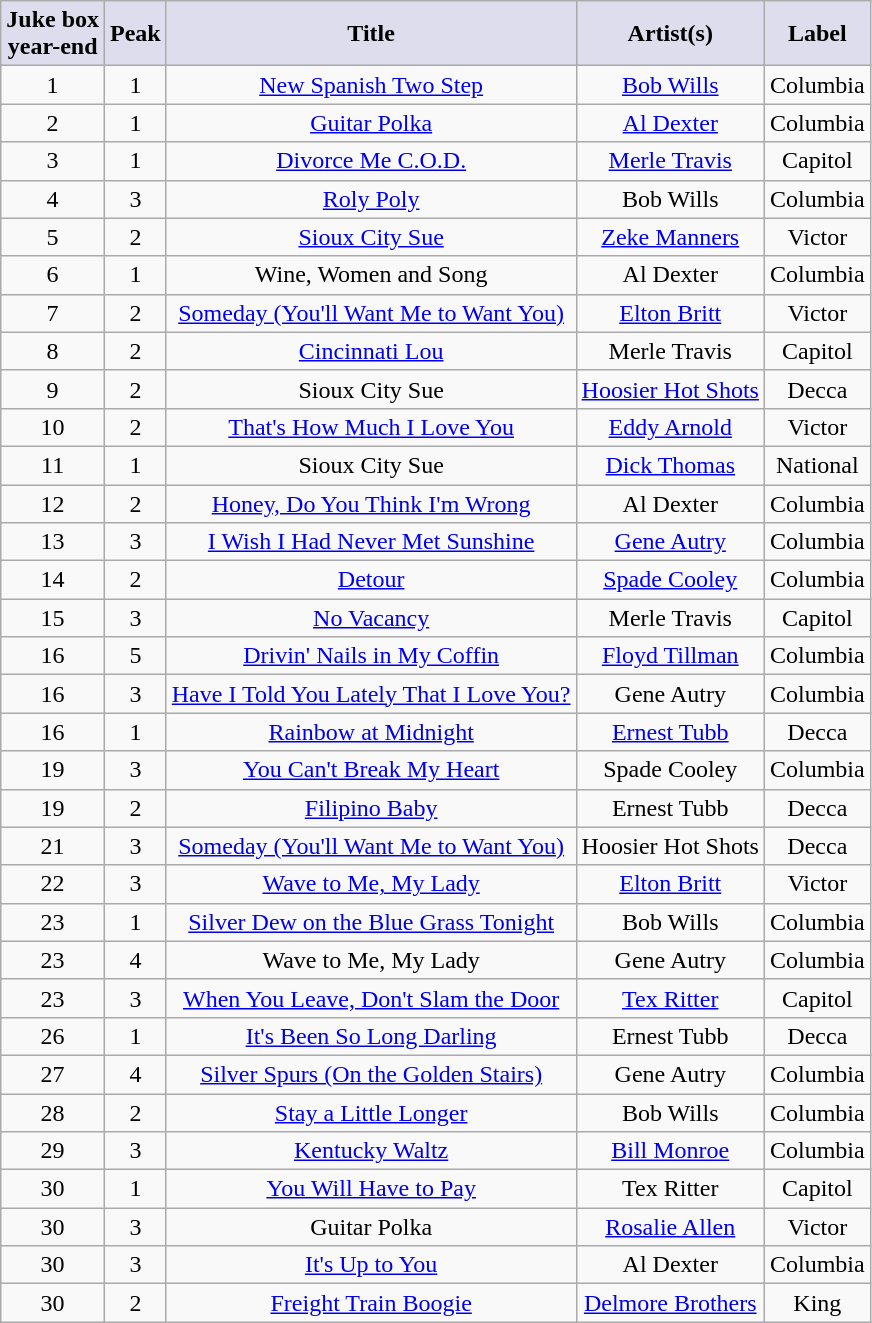<table class="wikitable sortable" style="text-align: center">
<tr>
<th scope="col" style="background:#dde;">Juke box<br>year-end</th>
<th scope="col" style="background:#dde;">Peak</th>
<th scope="col" style="background:#dde;">Title</th>
<th scope="col" style="background:#dde;">Artist(s)</th>
<th scope="col" style="background:#dde;">Label</th>
</tr>
<tr>
<td>1</td>
<td>1</td>
<td><a href='#'>New Spanish Two Step</a></td>
<td><a href='#'>Bob Wills</a></td>
<td>Columbia</td>
</tr>
<tr>
<td>2</td>
<td>1</td>
<td><a href='#'>Guitar Polka</a></td>
<td><a href='#'>Al Dexter</a></td>
<td>Columbia</td>
</tr>
<tr>
<td>3</td>
<td>1</td>
<td><a href='#'>Divorce Me C.O.D.</a></td>
<td><a href='#'>Merle Travis</a></td>
<td>Capitol</td>
</tr>
<tr>
<td>4</td>
<td>3</td>
<td><a href='#'>Roly Poly</a></td>
<td>Bob Wills</td>
<td>Columbia</td>
</tr>
<tr>
<td>5</td>
<td>2</td>
<td><a href='#'>Sioux City Sue</a></td>
<td><a href='#'>Zeke Manners</a></td>
<td>Victor</td>
</tr>
<tr>
<td>6</td>
<td>1</td>
<td>Wine, Women and Song</td>
<td>Al Dexter</td>
<td>Columbia</td>
</tr>
<tr>
<td>7</td>
<td>2</td>
<td><a href='#'>Someday (You'll Want Me to Want You)</a></td>
<td><a href='#'>Elton Britt</a></td>
<td>Victor</td>
</tr>
<tr>
<td>8</td>
<td>2</td>
<td><a href='#'>Cincinnati Lou</a></td>
<td>Merle Travis</td>
<td>Capitol</td>
</tr>
<tr>
<td>9</td>
<td>2</td>
<td>Sioux City Sue</td>
<td><a href='#'>Hoosier Hot Shots</a></td>
<td>Decca</td>
</tr>
<tr>
<td>10</td>
<td>2</td>
<td><a href='#'>That's How Much I Love You</a></td>
<td><a href='#'>Eddy Arnold</a></td>
<td>Victor</td>
</tr>
<tr>
<td>11</td>
<td>1</td>
<td>Sioux City Sue</td>
<td><a href='#'>Dick Thomas</a></td>
<td>National</td>
</tr>
<tr>
<td>12</td>
<td>2</td>
<td><a href='#'>Honey, Do You Think I'm Wrong</a></td>
<td>Al Dexter</td>
<td>Columbia</td>
</tr>
<tr>
<td>13</td>
<td>3</td>
<td><a href='#'>I Wish I Had Never Met Sunshine</a></td>
<td><a href='#'>Gene Autry</a></td>
<td>Columbia</td>
</tr>
<tr>
<td>14</td>
<td>2</td>
<td><a href='#'>Detour</a></td>
<td><a href='#'>Spade Cooley</a></td>
<td>Columbia</td>
</tr>
<tr>
<td>15</td>
<td>3</td>
<td><a href='#'>No Vacancy</a></td>
<td>Merle Travis</td>
<td>Capitol</td>
</tr>
<tr>
<td>16</td>
<td>5</td>
<td><a href='#'>Drivin' Nails in My Coffin</a></td>
<td><a href='#'>Floyd Tillman</a></td>
<td>Columbia</td>
</tr>
<tr>
<td>16</td>
<td>3</td>
<td><a href='#'>Have I Told You Lately That I Love You?</a></td>
<td>Gene Autry</td>
<td>Columbia</td>
</tr>
<tr>
<td>16</td>
<td>1</td>
<td><a href='#'>Rainbow at Midnight</a></td>
<td><a href='#'>Ernest Tubb</a></td>
<td>Decca</td>
</tr>
<tr>
<td>19</td>
<td>3</td>
<td><a href='#'>You Can't Break My Heart</a></td>
<td>Spade Cooley</td>
<td>Columbia</td>
</tr>
<tr>
<td>19</td>
<td>2</td>
<td><a href='#'>Filipino Baby</a></td>
<td>Ernest Tubb</td>
<td>Decca</td>
</tr>
<tr>
<td>21</td>
<td>3</td>
<td><a href='#'>Someday (You'll Want Me to Want You)</a></td>
<td>Hoosier Hot Shots</td>
<td>Decca</td>
</tr>
<tr>
<td>22</td>
<td>3</td>
<td><a href='#'>Wave to Me, My Lady</a></td>
<td><a href='#'>Elton Britt</a></td>
<td>Victor</td>
</tr>
<tr>
<td>23</td>
<td>1</td>
<td><a href='#'>Silver Dew on the Blue Grass Tonight</a></td>
<td>Bob Wills</td>
<td>Columbia</td>
</tr>
<tr>
<td>23</td>
<td>4</td>
<td>Wave to Me, My Lady</td>
<td>Gene Autry</td>
<td>Columbia</td>
</tr>
<tr>
<td>23</td>
<td>3</td>
<td><a href='#'>When You Leave, Don't Slam the Door</a></td>
<td><a href='#'>Tex Ritter</a></td>
<td>Capitol</td>
</tr>
<tr>
<td>26</td>
<td>1</td>
<td><a href='#'>It's Been So Long Darling</a></td>
<td>Ernest Tubb</td>
<td>Decca</td>
</tr>
<tr>
<td>27</td>
<td>4</td>
<td><a href='#'>Silver Spurs (On the Golden Stairs)</a></td>
<td>Gene Autry</td>
<td>Columbia</td>
</tr>
<tr>
<td>28</td>
<td>2</td>
<td><a href='#'>Stay a Little Longer</a></td>
<td>Bob Wills</td>
<td>Columbia</td>
</tr>
<tr>
<td>29</td>
<td>3</td>
<td><a href='#'>Kentucky Waltz</a></td>
<td><a href='#'>Bill Monroe</a></td>
<td>Columbia</td>
</tr>
<tr>
<td>30</td>
<td>1</td>
<td><a href='#'>You Will Have to Pay</a></td>
<td>Tex Ritter</td>
<td>Capitol</td>
</tr>
<tr>
<td>30</td>
<td>3</td>
<td>Guitar Polka</td>
<td><a href='#'>Rosalie Allen</a></td>
<td>Victor</td>
</tr>
<tr>
<td>30</td>
<td>3</td>
<td><a href='#'>It's Up to You</a></td>
<td>Al Dexter</td>
<td>Columbia</td>
</tr>
<tr>
<td>30</td>
<td>2</td>
<td><a href='#'>Freight Train Boogie</a></td>
<td><a href='#'>Delmore Brothers</a></td>
<td>King</td>
</tr>
</table>
